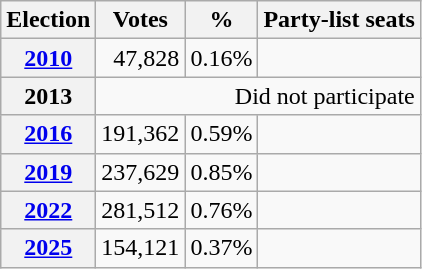<table class="wikitable" style="text-align:right">
<tr>
<th>Election</th>
<th>Votes</th>
<th>%</th>
<th>Party-list seats</th>
</tr>
<tr>
<th><a href='#'>2010</a></th>
<td>47,828</td>
<td>0.16%</td>
<td></td>
</tr>
<tr>
<th>2013</th>
<td colspan="3">Did not participate</td>
</tr>
<tr>
<th align="left"><a href='#'>2016</a></th>
<td>191,362</td>
<td>0.59%</td>
<td></td>
</tr>
<tr>
<th align="left"><a href='#'>2019</a></th>
<td>237,629</td>
<td>0.85%</td>
<td></td>
</tr>
<tr>
<th align=left><a href='#'>2022</a></th>
<td>281,512</td>
<td>0.76%</td>
<td></td>
</tr>
<tr>
<th align=left><a href='#'>2025</a></th>
<td>154,121</td>
<td>0.37%</td>
<td></td>
</tr>
</table>
